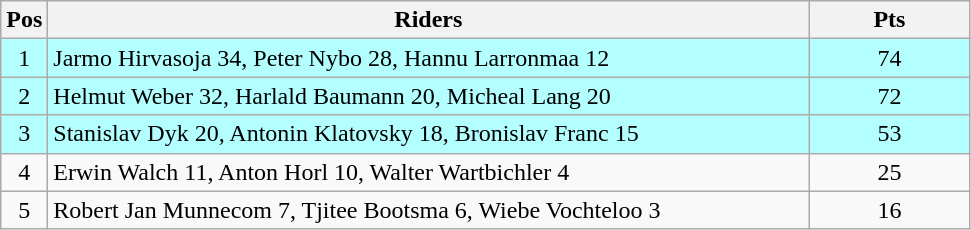<table class="wikitable" style="font-size: 100%">
<tr>
<th width=20>Pos</th>
<th width=500>Riders</th>
<th width=100>Pts</th>
</tr>
<tr align=center style="background-color: #b3ffff;">
<td>1</td>
<td align="left"> Jarmo Hirvasoja 34, Peter Nybo 28, Hannu Larronmaa 12</td>
<td>74</td>
</tr>
<tr align=center style="background-color: #b3ffff;">
<td>2</td>
<td align="left"> Helmut Weber 32, Harlald Baumann 20, Micheal Lang 20</td>
<td>72</td>
</tr>
<tr align=center style="background-color: #b3ffff;">
<td>3</td>
<td align="left"> Stanislav Dyk 20, Antonin Klatovsky 18, Bronislav Franc 15</td>
<td>53</td>
</tr>
<tr align=center>
<td>4</td>
<td align="left"> Erwin Walch 11, Anton Horl 10, Walter Wartbichler 4</td>
<td>25</td>
</tr>
<tr align=center>
<td>5</td>
<td align="left"> Robert Jan Munnecom 7, Tjitee Bootsma 6, Wiebe Vochteloo 3</td>
<td>16</td>
</tr>
</table>
